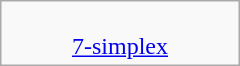<table class=wikitable align=right width=160>
<tr align=center>
<td><br><a href='#'>7-simplex</a><br></td>
</tr>
</table>
